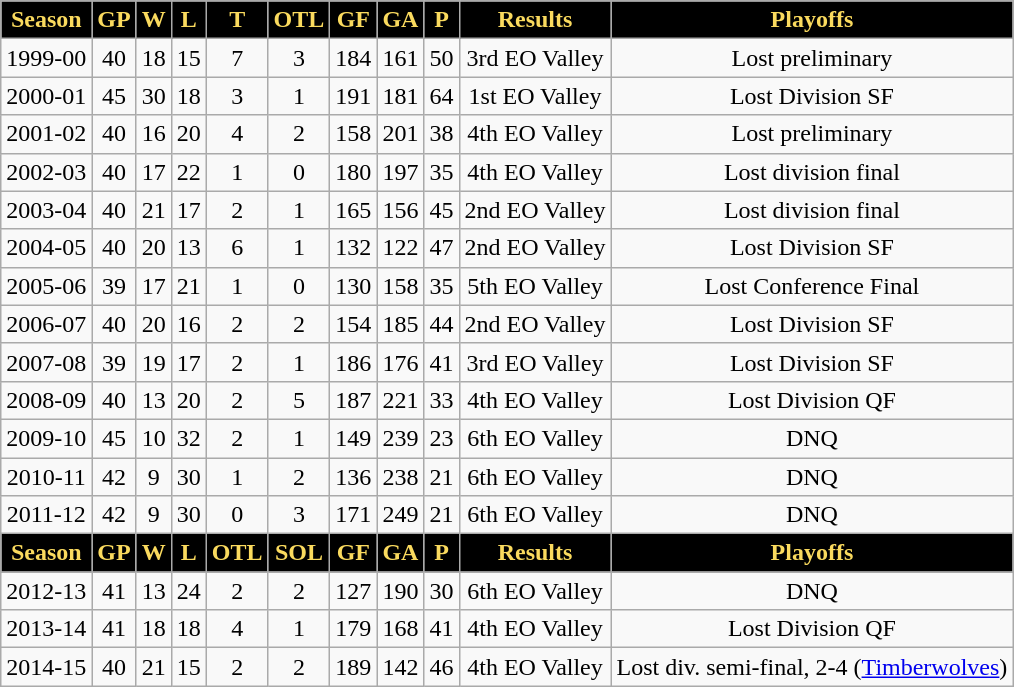<table class="wikitable">
<tr align="center" style="color: #FADA5E " bgcolor="#000000">
<td><strong>Season</strong></td>
<td><strong>GP</strong></td>
<td><strong>W</strong></td>
<td><strong>L</strong></td>
<td><strong>T</strong></td>
<td><strong>OTL</strong></td>
<td><strong>GF</strong></td>
<td><strong>GA</strong></td>
<td><strong>P</strong></td>
<td><strong>Results</strong></td>
<td><strong>Playoffs</strong></td>
</tr>
<tr align="center">
<td>1999-00</td>
<td>40</td>
<td>18</td>
<td>15</td>
<td>7</td>
<td>3</td>
<td>184</td>
<td>161</td>
<td>50</td>
<td>3rd EO Valley</td>
<td>Lost preliminary</td>
</tr>
<tr align="center">
<td>2000-01</td>
<td>45</td>
<td>30</td>
<td>18</td>
<td>3</td>
<td>1</td>
<td>191</td>
<td>181</td>
<td>64</td>
<td>1st EO Valley</td>
<td>Lost Division SF</td>
</tr>
<tr align="center">
<td>2001-02</td>
<td>40</td>
<td>16</td>
<td>20</td>
<td>4</td>
<td>2</td>
<td>158</td>
<td>201</td>
<td>38</td>
<td>4th EO Valley</td>
<td>Lost preliminary</td>
</tr>
<tr align="center">
<td>2002-03</td>
<td>40</td>
<td>17</td>
<td>22</td>
<td>1</td>
<td>0</td>
<td>180</td>
<td>197</td>
<td>35</td>
<td>4th EO Valley</td>
<td>Lost division final</td>
</tr>
<tr align="center">
<td>2003-04</td>
<td>40</td>
<td>21</td>
<td>17</td>
<td>2</td>
<td>1</td>
<td>165</td>
<td>156</td>
<td>45</td>
<td>2nd EO Valley</td>
<td>Lost division final</td>
</tr>
<tr align="center">
<td>2004-05</td>
<td>40</td>
<td>20</td>
<td>13</td>
<td>6</td>
<td>1</td>
<td>132</td>
<td>122</td>
<td>47</td>
<td>2nd EO Valley</td>
<td>Lost Division SF</td>
</tr>
<tr align="center">
<td>2005-06</td>
<td>39</td>
<td>17</td>
<td>21</td>
<td>1</td>
<td>0</td>
<td>130</td>
<td>158</td>
<td>35</td>
<td>5th EO Valley</td>
<td>Lost Conference Final</td>
</tr>
<tr align="center">
<td>2006-07</td>
<td>40</td>
<td>20</td>
<td>16</td>
<td>2</td>
<td>2</td>
<td>154</td>
<td>185</td>
<td>44</td>
<td>2nd EO Valley</td>
<td>Lost Division SF</td>
</tr>
<tr align="center">
<td>2007-08</td>
<td>39</td>
<td>19</td>
<td>17</td>
<td>2</td>
<td>1</td>
<td>186</td>
<td>176</td>
<td>41</td>
<td>3rd EO Valley</td>
<td>Lost Division SF</td>
</tr>
<tr align="center">
<td>2008-09</td>
<td>40</td>
<td>13</td>
<td>20</td>
<td>2</td>
<td>5</td>
<td>187</td>
<td>221</td>
<td>33</td>
<td>4th EO Valley</td>
<td>Lost Division QF</td>
</tr>
<tr align="center">
<td>2009-10</td>
<td>45</td>
<td>10</td>
<td>32</td>
<td>2</td>
<td>1</td>
<td>149</td>
<td>239</td>
<td>23</td>
<td>6th EO Valley</td>
<td>DNQ</td>
</tr>
<tr align="center">
<td>2010-11</td>
<td>42</td>
<td>9</td>
<td>30</td>
<td>1</td>
<td>2</td>
<td>136</td>
<td>238</td>
<td>21</td>
<td>6th EO Valley</td>
<td>DNQ</td>
</tr>
<tr align="center">
<td>2011-12</td>
<td>42</td>
<td>9</td>
<td>30</td>
<td>0</td>
<td>3</td>
<td>171</td>
<td>249</td>
<td>21</td>
<td>6th EO Valley</td>
<td>DNQ</td>
</tr>
<tr align="center" style="color: #FADA5E " bgcolor="#000000">
<td><strong>Season</strong></td>
<td><strong>GP</strong></td>
<td><strong>W</strong></td>
<td><strong>L</strong></td>
<td><strong>OTL</strong></td>
<td><strong>SOL</strong></td>
<td><strong>GF</strong></td>
<td><strong>GA</strong></td>
<td><strong>P</strong></td>
<td><strong>Results</strong></td>
<td><strong>Playoffs</strong></td>
</tr>
<tr align="center">
<td>2012-13</td>
<td>41</td>
<td>13</td>
<td>24</td>
<td>2</td>
<td>2</td>
<td>127</td>
<td>190</td>
<td>30</td>
<td>6th EO Valley</td>
<td>DNQ</td>
</tr>
<tr align="center">
<td>2013-14</td>
<td>41</td>
<td>18</td>
<td>18</td>
<td>4</td>
<td>1</td>
<td>179</td>
<td>168</td>
<td>41</td>
<td>4th EO Valley</td>
<td>Lost Division QF</td>
</tr>
<tr align="center">
<td>2014-15</td>
<td>40</td>
<td>21</td>
<td>15</td>
<td>2</td>
<td>2</td>
<td>189</td>
<td>142</td>
<td>46</td>
<td>4th EO Valley</td>
<td>Lost div. semi-final, 2-4 (<a href='#'>Timberwolves</a>)</td>
</tr>
</table>
